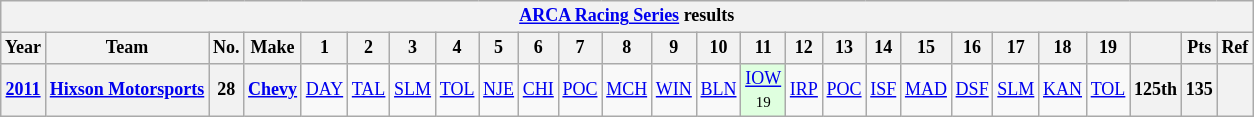<table class="wikitable" style="text-align:center; font-size:75%">
<tr>
<th colspan=45><a href='#'>ARCA Racing Series</a> results</th>
</tr>
<tr>
<th>Year</th>
<th>Team</th>
<th>No.</th>
<th>Make</th>
<th>1</th>
<th>2</th>
<th>3</th>
<th>4</th>
<th>5</th>
<th>6</th>
<th>7</th>
<th>8</th>
<th>9</th>
<th>10</th>
<th>11</th>
<th>12</th>
<th>13</th>
<th>14</th>
<th>15</th>
<th>16</th>
<th>17</th>
<th>18</th>
<th>19</th>
<th></th>
<th>Pts</th>
<th>Ref</th>
</tr>
<tr>
<th><a href='#'>2011</a></th>
<th><a href='#'>Hixson Motorsports</a></th>
<th>28</th>
<th><a href='#'>Chevy</a></th>
<td><a href='#'>DAY</a></td>
<td><a href='#'>TAL</a></td>
<td><a href='#'>SLM</a></td>
<td><a href='#'>TOL</a></td>
<td><a href='#'>NJE</a></td>
<td><a href='#'>CHI</a></td>
<td><a href='#'>POC</a></td>
<td><a href='#'>MCH</a></td>
<td><a href='#'>WIN</a></td>
<td><a href='#'>BLN</a></td>
<td style="background:#DFFFDF;"><a href='#'>IOW</a><br><small>19</small></td>
<td><a href='#'>IRP</a></td>
<td><a href='#'>POC</a></td>
<td><a href='#'>ISF</a></td>
<td><a href='#'>MAD</a></td>
<td><a href='#'>DSF</a></td>
<td><a href='#'>SLM</a></td>
<td><a href='#'>KAN</a></td>
<td><a href='#'>TOL</a></td>
<th>125th</th>
<th>135</th>
<th></th>
</tr>
</table>
